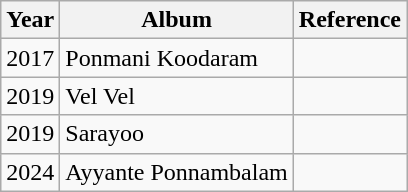<table class="wikitable sortable">
<tr>
<th>Year</th>
<th>Album</th>
<th>Reference</th>
</tr>
<tr>
<td>2017</td>
<td>Ponmani Koodaram</td>
<td></td>
</tr>
<tr>
<td>2019</td>
<td>Vel Vel</td>
<td></td>
</tr>
<tr>
<td>2019</td>
<td>Sarayoo</td>
<td></td>
</tr>
<tr>
<td>2024</td>
<td>Ayyante Ponnambalam</td>
<td></td>
</tr>
</table>
